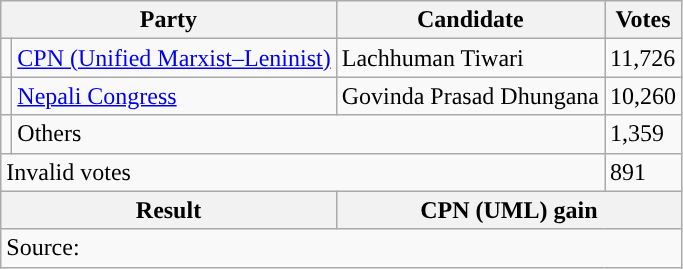<table class="wikitable">
<tr>
<th colspan="2">Party</th>
<th>Candidate</th>
<th>Votes</th>
</tr>
<tr>
<td style="background-color:"></td>
<td><a href='#'>CPN (Unified Marxist–Leninist)</a></td>
<td>Lachhuman Tiwari</td>
<td>11,726</td>
</tr>
<tr>
<td style="background-color:"></td>
<td><a href='#'>Nepali Congress</a></td>
<td>Govinda Prasad Dhungana</td>
<td>10,260</td>
</tr>
<tr>
<td></td>
<td colspan="2">Others</td>
<td>1,359</td>
</tr>
<tr>
<td colspan="3">Invalid votes</td>
<td>891</td>
</tr>
<tr>
<th colspan="2">Result</th>
<th colspan="2">CPN (UML) gain</th>
</tr>
<tr>
<td colspan="4">Source: </td>
</tr>
</table>
